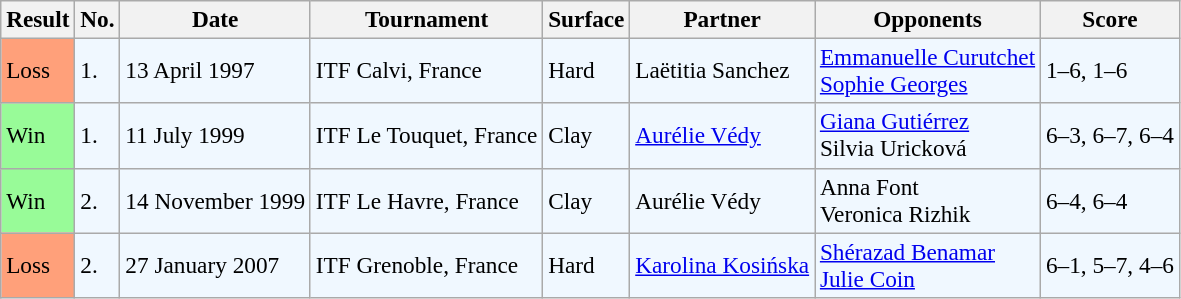<table class="sortable wikitable" style=font-size:97%>
<tr>
<th>Result</th>
<th>No.</th>
<th>Date</th>
<th>Tournament</th>
<th>Surface</th>
<th>Partner</th>
<th>Opponents</th>
<th class=unsortable>Score</th>
</tr>
<tr style="background:#f0f8ff;">
<td style="background:#ffa07a;">Loss</td>
<td>1.</td>
<td>13 April 1997</td>
<td>ITF Calvi, France</td>
<td>Hard</td>
<td> Laëtitia Sanchez</td>
<td> <a href='#'>Emmanuelle Curutchet</a> <br>  <a href='#'>Sophie Georges</a></td>
<td>1–6, 1–6</td>
</tr>
<tr style="background:#f0f8ff;">
<td bgcolor="98FB98">Win</td>
<td>1.</td>
<td>11 July 1999</td>
<td>ITF Le Touquet, France</td>
<td>Clay</td>
<td> <a href='#'>Aurélie Védy</a></td>
<td> <a href='#'>Giana Gutiérrez</a> <br>  Silvia Uricková</td>
<td>6–3, 6–7, 6–4</td>
</tr>
<tr style="background:#f0f8ff;">
<td bgcolor="98FB98">Win</td>
<td>2.</td>
<td>14 November 1999</td>
<td>ITF Le Havre, France</td>
<td>Clay</td>
<td> Aurélie Védy</td>
<td> Anna Font <br>  Veronica Rizhik</td>
<td>6–4, 6–4</td>
</tr>
<tr style="background:#f0f8ff;">
<td style="background:#ffa07a;">Loss</td>
<td>2.</td>
<td>27 January 2007</td>
<td>ITF Grenoble, France</td>
<td>Hard</td>
<td> <a href='#'>Karolina Kosińska</a></td>
<td> <a href='#'>Shérazad Benamar</a> <br>  <a href='#'>Julie Coin</a></td>
<td>6–1, 5–7, 4–6</td>
</tr>
</table>
